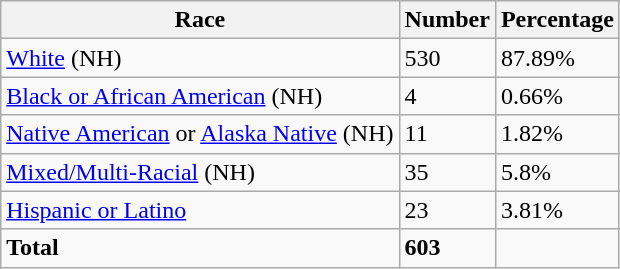<table class="wikitable">
<tr>
<th>Race</th>
<th>Number</th>
<th>Percentage</th>
</tr>
<tr>
<td><a href='#'>White</a> (NH)</td>
<td>530</td>
<td>87.89%</td>
</tr>
<tr>
<td><a href='#'>Black or African American</a> (NH)</td>
<td>4</td>
<td>0.66%</td>
</tr>
<tr>
<td><a href='#'>Native American</a> or <a href='#'>Alaska Native</a> (NH)</td>
<td>11</td>
<td>1.82%</td>
</tr>
<tr>
<td><a href='#'>Mixed/Multi-Racial</a> (NH)</td>
<td>35</td>
<td>5.8%</td>
</tr>
<tr>
<td><a href='#'>Hispanic or Latino</a></td>
<td>23</td>
<td>3.81%</td>
</tr>
<tr>
<td><strong>Total</strong></td>
<td><strong>603</strong></td>
<td></td>
</tr>
</table>
